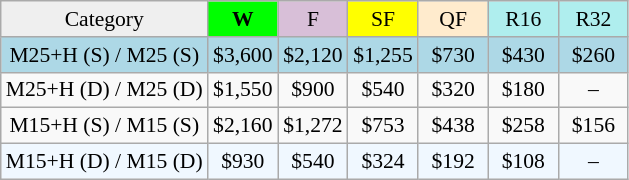<table class="wikitable" style="font-size:90%">
<tr align=center>
<td style="background:#efefef;">Category</td>
<td style="width:40px; background:lime;"><strong>W</strong></td>
<td style="width:40px; background:thistle;">F</td>
<td style="width:40px; background:#ff0;">SF</td>
<td style="width:40px; background:#ffebcd;">QF</td>
<td style="width:40px; background:#afeeee;">R16</td>
<td style="width:40px; background:#afeeee;">R32</td>
</tr>
<tr style="text-align:center; background:lightblue;">
<td>M25+H (S) / M25 (S)</td>
<td>$3,600</td>
<td>$2,120</td>
<td>$1,255</td>
<td>$730</td>
<td>$430</td>
<td>$260</td>
</tr>
<tr style="text-align:center; background:lfightblue;">
<td>M25+H (D) / M25 (D)</td>
<td>$1,550</td>
<td>$900</td>
<td>$540</td>
<td>$320</td>
<td>$180</td>
<td>–</td>
</tr>
<tr style="text-align:center; background:#f0f8rrrrrrff;"d>
<td>M15+H (S) / M15 (S)</td>
<td>$2,160</td>
<td>$1,272</td>
<td>$753</td>
<td>$438</td>
<td>$258</td>
<td>$156</td>
</tr>
<tr style="text-align:center; background:#f0f8ff;">
<td>M15+H (D) / M15 (D)</td>
<td>$930</td>
<td>$540</td>
<td>$324</td>
<td>$192</td>
<td>$108</td>
<td>–</td>
</tr>
</table>
